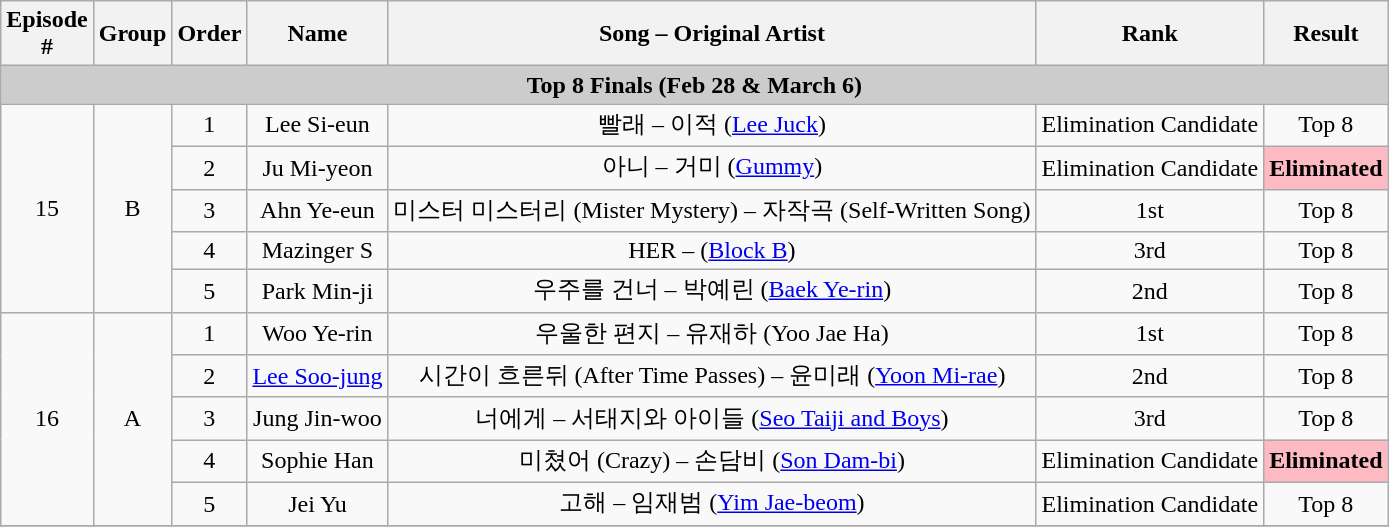<table class="wikitable" style="text-align: center;">
<tr>
<th>Episode<br>#</th>
<th>Group</th>
<th>Order</th>
<th>Name</th>
<th>Song – Original Artist</th>
<th>Rank</th>
<th>Result</th>
</tr>
<tr>
<td colspan="7" style="background:#ccc; text-align:center;"><strong>Top 8 Finals (Feb 28 & March 6)</strong></td>
</tr>
<tr>
<td rowspan="5">15</td>
<td rowspan="5">B</td>
<td>1</td>
<td>Lee Si-eun</td>
<td>빨래 – 이적 (<a href='#'>Lee Juck</a>)</td>
<td>Elimination Candidate</td>
<td>Top 8</td>
</tr>
<tr>
<td>2</td>
<td>Ju Mi-yeon</td>
<td>아니 – 거미 (<a href='#'>Gummy</a>)</td>
<td>Elimination Candidate</td>
<td bgcolor="#febac2"><span><strong>Eliminated</strong></span></td>
</tr>
<tr>
<td>3</td>
<td>Ahn Ye-eun</td>
<td>미스터 미스터리 (Mister Mystery) – 자작곡 (Self-Written Song)</td>
<td>1st</td>
<td>Top 8</td>
</tr>
<tr>
<td>4</td>
<td>Mazinger S</td>
<td>HER – (<a href='#'>Block B</a>)</td>
<td>3rd</td>
<td>Top 8</td>
</tr>
<tr>
<td>5</td>
<td>Park Min-ji</td>
<td>우주를 건너 – 박예린 (<a href='#'>Baek Ye-rin</a>)</td>
<td>2nd</td>
<td>Top 8</td>
</tr>
<tr>
<td rowspan="5">16</td>
<td rowspan="5">A</td>
<td>1</td>
<td>Woo Ye-rin</td>
<td>우울한 편지 – 유재하 (Yoo Jae Ha)</td>
<td>1st</td>
<td>Top 8</td>
</tr>
<tr>
<td>2</td>
<td><a href='#'>Lee Soo-jung</a></td>
<td>시간이 흐른뒤 (After Time Passes) – 윤미래 (<a href='#'>Yoon Mi-rae</a>)</td>
<td>2nd</td>
<td>Top 8</td>
</tr>
<tr>
<td>3</td>
<td>Jung Jin-woo</td>
<td>너에게 – 서태지와 아이들 (<a href='#'>Seo Taiji and Boys</a>)</td>
<td>3rd</td>
<td>Top 8</td>
</tr>
<tr>
<td>4</td>
<td>Sophie Han</td>
<td>미쳤어 (Crazy) – 손담비 (<a href='#'>Son Dam-bi</a>)</td>
<td>Elimination Candidate</td>
<td bgcolor="#febac2"><span><strong>Eliminated</strong></span></td>
</tr>
<tr>
<td>5</td>
<td>Jei Yu</td>
<td>고해 – 임재범 (<a href='#'>Yim Jae-beom</a>)</td>
<td>Elimination Candidate</td>
<td>Top 8</td>
</tr>
<tr>
</tr>
</table>
